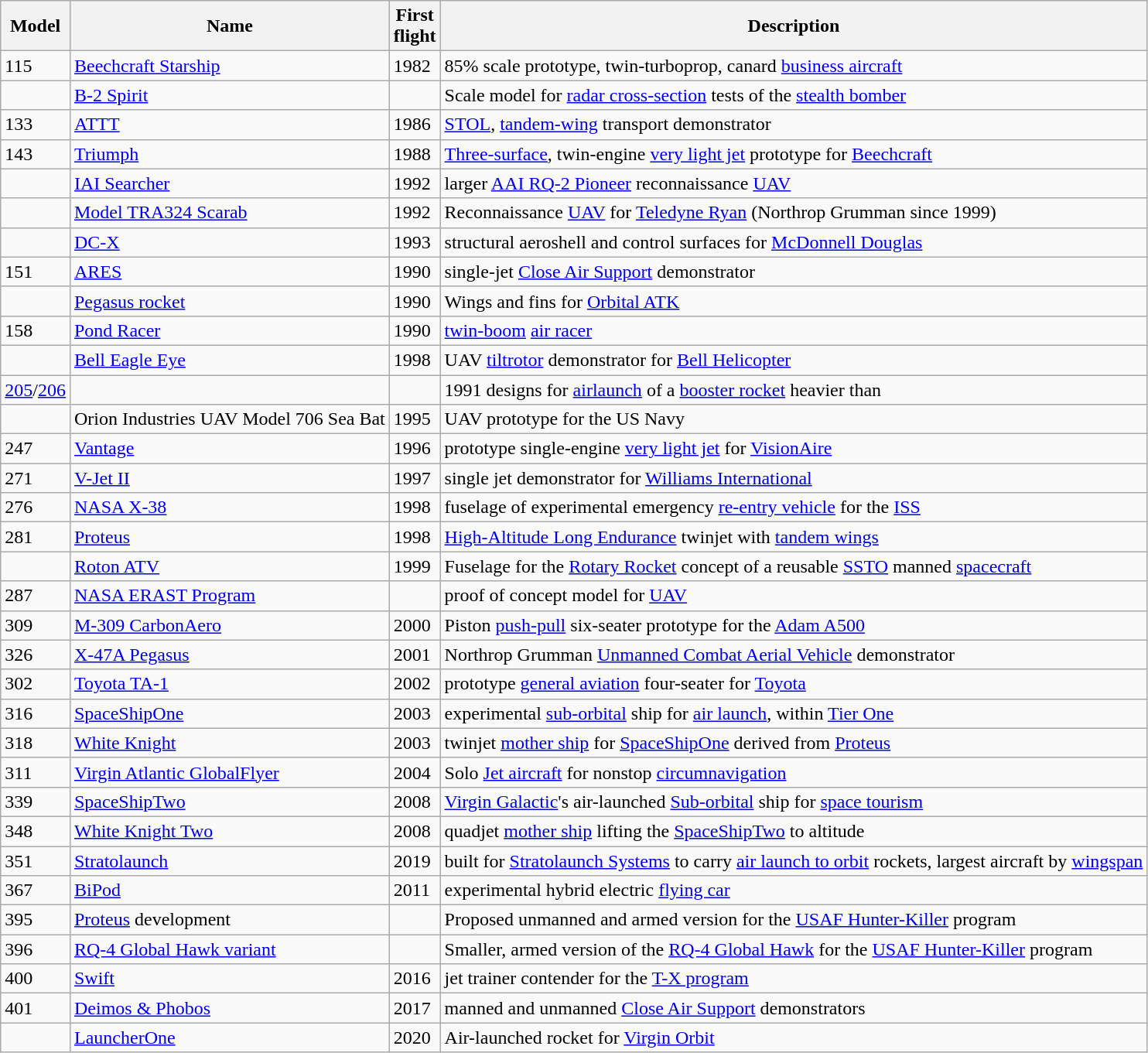<table class="wikitable sortable">
<tr>
<th>Model</th>
<th>Name</th>
<th>First<br>flight</th>
<th>Description</th>
</tr>
<tr>
<td>115</td>
<td><a href='#'>Beechcraft Starship</a></td>
<td>1982</td>
<td>85% scale prototype, twin-turboprop, canard <a href='#'>business aircraft</a></td>
</tr>
<tr>
<td></td>
<td><a href='#'>B-2 Spirit</a></td>
<td></td>
<td>Scale model for <a href='#'>radar cross-section</a> tests of the <a href='#'>stealth bomber</a></td>
</tr>
<tr>
<td>133</td>
<td><a href='#'>ATTT</a></td>
<td>1986</td>
<td><a href='#'>STOL</a>, <a href='#'>tandem-wing</a> transport demonstrator</td>
</tr>
<tr>
<td>143</td>
<td><a href='#'>Triumph</a></td>
<td>1988</td>
<td><a href='#'>Three-surface</a>, twin-engine <a href='#'>very light jet</a> prototype for <a href='#'>Beechcraft</a></td>
</tr>
<tr>
<td></td>
<td><a href='#'>IAI Searcher</a></td>
<td>1992</td>
<td>larger <a href='#'>AAI RQ-2 Pioneer</a> reconnaissance <a href='#'>UAV</a></td>
</tr>
<tr>
<td></td>
<td><a href='#'>Model TRA324 Scarab</a></td>
<td>1992</td>
<td>Reconnaissance <a href='#'>UAV</a> for <a href='#'>Teledyne Ryan</a> (Northrop Grumman since 1999)</td>
</tr>
<tr>
<td></td>
<td><a href='#'>DC-X</a></td>
<td>1993</td>
<td>structural aeroshell and control surfaces for <a href='#'>McDonnell Douglas</a></td>
</tr>
<tr>
<td>151</td>
<td><a href='#'>ARES</a></td>
<td>1990</td>
<td>single-jet <a href='#'>Close Air Support</a> demonstrator</td>
</tr>
<tr>
<td></td>
<td><a href='#'>Pegasus rocket</a></td>
<td>1990</td>
<td>Wings and fins for <a href='#'>Orbital ATK</a></td>
</tr>
<tr>
<td>158</td>
<td><a href='#'>Pond Racer</a></td>
<td>1990</td>
<td><a href='#'>twin-boom</a> <a href='#'>air racer</a></td>
</tr>
<tr>
<td></td>
<td><a href='#'>Bell Eagle Eye</a></td>
<td>1998</td>
<td>UAV <a href='#'>tiltrotor</a> demonstrator for <a href='#'>Bell Helicopter</a></td>
</tr>
<tr>
<td><a href='#'>205</a>/<a href='#'>206</a></td>
<td></td>
<td></td>
<td>1991 designs for <a href='#'>airlaunch</a> of a <a href='#'>booster rocket</a> heavier than </td>
</tr>
<tr>
<td></td>
<td>Orion Industries UAV Model 706 Sea Bat</td>
<td>1995</td>
<td>UAV prototype for the US Navy</td>
</tr>
<tr>
<td>247</td>
<td><a href='#'>Vantage</a></td>
<td>1996</td>
<td>prototype single-engine <a href='#'>very light jet</a> for <a href='#'>VisionAire</a></td>
</tr>
<tr>
<td>271</td>
<td><a href='#'>V-Jet II</a></td>
<td>1997</td>
<td>single jet demonstrator for <a href='#'>Williams International</a></td>
</tr>
<tr>
<td>276</td>
<td><a href='#'>NASA X-38</a></td>
<td>1998</td>
<td>fuselage of experimental emergency <a href='#'>re-entry vehicle</a> for the <a href='#'>ISS</a></td>
</tr>
<tr>
<td>281</td>
<td><a href='#'>Proteus</a></td>
<td>1998</td>
<td><a href='#'>High-Altitude Long Endurance</a> twinjet with <a href='#'>tandem wings</a></td>
</tr>
<tr>
<td></td>
<td><a href='#'>Roton ATV</a></td>
<td>1999</td>
<td>Fuselage for the <a href='#'>Rotary Rocket</a> concept of a reusable <a href='#'>SSTO</a> manned <a href='#'>spacecraft</a></td>
</tr>
<tr>
<td>287</td>
<td><a href='#'>NASA ERAST Program</a></td>
<td></td>
<td>proof of concept model for  <a href='#'>UAV</a></td>
</tr>
<tr>
<td>309</td>
<td><a href='#'>M-309 CarbonAero</a></td>
<td>2000</td>
<td>Piston <a href='#'>push-pull</a> six-seater prototype for the <a href='#'>Adam A500</a></td>
</tr>
<tr>
<td>326</td>
<td><a href='#'>X-47A Pegasus</a></td>
<td>2001</td>
<td>Northrop Grumman <a href='#'>Unmanned Combat Aerial Vehicle</a> demonstrator</td>
</tr>
<tr>
<td>302</td>
<td><a href='#'>Toyota TA-1</a></td>
<td>2002</td>
<td>prototype <a href='#'>general aviation</a> four-seater for <a href='#'>Toyota</a></td>
</tr>
<tr>
<td>316</td>
<td><a href='#'>SpaceShipOne</a></td>
<td>2003</td>
<td>experimental <a href='#'>sub-orbital</a> ship for <a href='#'>air launch</a>, within <a href='#'>Tier One</a></td>
</tr>
<tr>
<td>318</td>
<td><a href='#'>White Knight</a></td>
<td>2003</td>
<td>twinjet <a href='#'>mother ship</a> for <a href='#'>SpaceShipOne</a> derived from <a href='#'>Proteus</a></td>
</tr>
<tr>
<td>311</td>
<td><a href='#'>Virgin Atlantic GlobalFlyer</a></td>
<td>2004</td>
<td>Solo <a href='#'>Jet aircraft</a> for nonstop <a href='#'>circumnavigation</a></td>
</tr>
<tr>
<td>339</td>
<td><a href='#'>SpaceShipTwo</a></td>
<td>2008</td>
<td><a href='#'>Virgin Galactic</a>'s air-launched <a href='#'>Sub-orbital</a> ship for <a href='#'>space tourism</a></td>
</tr>
<tr>
<td>348</td>
<td><a href='#'>White Knight Two</a></td>
<td>2008</td>
<td>quadjet <a href='#'>mother ship</a> lifting the <a href='#'>SpaceShipTwo</a> to altitude</td>
</tr>
<tr>
<td>351</td>
<td><a href='#'>Stratolaunch</a></td>
<td>2019</td>
<td>built for <a href='#'>Stratolaunch Systems</a> to carry <a href='#'>air launch to orbit</a> rockets, largest aircraft by <a href='#'>wingspan</a></td>
</tr>
<tr>
<td>367</td>
<td><a href='#'>BiPod</a></td>
<td>2011</td>
<td>experimental hybrid electric <a href='#'>flying car</a></td>
</tr>
<tr>
<td>395</td>
<td><a href='#'>Proteus</a> development</td>
<td></td>
<td>Proposed unmanned and armed version for the <a href='#'>USAF Hunter-Killer</a> program</td>
</tr>
<tr>
<td>396</td>
<td><a href='#'>RQ-4 Global Hawk variant</a></td>
<td></td>
<td>Smaller, armed version of the <a href='#'>RQ-4 Global Hawk</a> for the <a href='#'>USAF Hunter-Killer</a> program</td>
</tr>
<tr>
<td>400</td>
<td><a href='#'>Swift</a></td>
<td>2016</td>
<td>jet trainer contender for the <a href='#'>T-X program</a></td>
</tr>
<tr>
<td>401</td>
<td><a href='#'>Deimos & Phobos</a></td>
<td>2017</td>
<td>manned and unmanned <a href='#'>Close Air Support</a> demonstrators</td>
</tr>
<tr>
<td></td>
<td><a href='#'>LauncherOne</a></td>
<td>2020</td>
<td>Air-launched rocket for <a href='#'>Virgin Orbit</a></td>
</tr>
</table>
